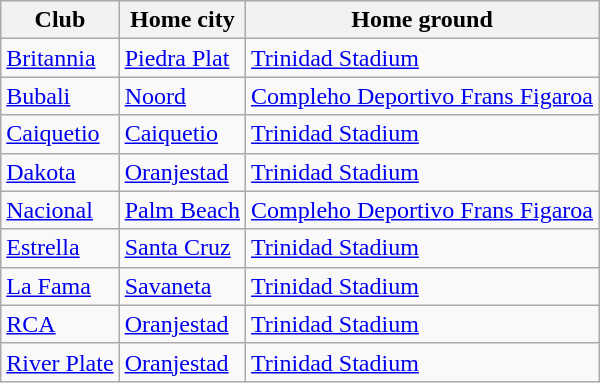<table class="wikitable sortable">
<tr>
<th>Club</th>
<th>Home city</th>
<th>Home ground</th>
</tr>
<tr>
<td><a href='#'>Britannia</a></td>
<td><a href='#'>Piedra Plat</a></td>
<td><a href='#'>Trinidad Stadium</a></td>
</tr>
<tr>
<td><a href='#'>Bubali</a></td>
<td><a href='#'>Noord</a></td>
<td><a href='#'>Compleho Deportivo Frans Figaroa</a></td>
</tr>
<tr>
<td><a href='#'>Caiquetio</a></td>
<td><a href='#'>Caiquetio</a></td>
<td><a href='#'>Trinidad Stadium</a></td>
</tr>
<tr>
<td><a href='#'>Dakota</a></td>
<td><a href='#'>Oranjestad</a></td>
<td><a href='#'>Trinidad Stadium</a></td>
</tr>
<tr>
<td><a href='#'>Nacional</a></td>
<td><a href='#'>Palm Beach</a></td>
<td><a href='#'>Compleho Deportivo Frans Figaroa</a></td>
</tr>
<tr>
<td><a href='#'>Estrella</a></td>
<td><a href='#'>Santa Cruz</a></td>
<td><a href='#'>Trinidad Stadium</a></td>
</tr>
<tr>
<td><a href='#'>La Fama</a></td>
<td><a href='#'>Savaneta</a></td>
<td><a href='#'>Trinidad Stadium</a></td>
</tr>
<tr>
<td><a href='#'>RCA</a></td>
<td><a href='#'>Oranjestad</a></td>
<td><a href='#'>Trinidad Stadium</a></td>
</tr>
<tr>
<td><a href='#'>River Plate</a></td>
<td><a href='#'>Oranjestad</a></td>
<td><a href='#'>Trinidad Stadium</a></td>
</tr>
</table>
